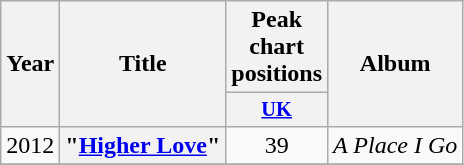<table class="wikitable plainrowheaders" style="text-align:center;">
<tr>
<th scope="col" rowspan="2">Year</th>
<th scope="col" rowspan="2">Title</th>
<th scope="col" colspan="1">Peak chart positions</th>
<th scope="col" rowspan="2">Album</th>
</tr>
<tr>
<th scope="col" style="width:3em;font-size:85%;"><a href='#'>UK</a><br></th>
</tr>
<tr>
<td>2012</td>
<th scope="row">"<a href='#'>Higher Love</a>"</th>
<td>39</td>
<td><em>A Place I Go</em></td>
</tr>
<tr>
</tr>
</table>
